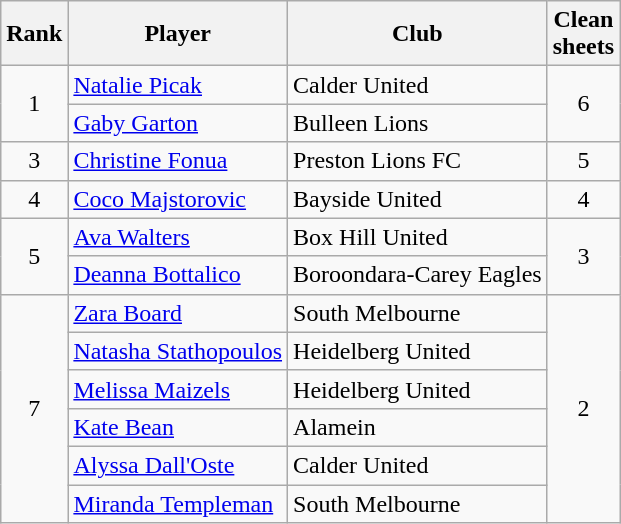<table class="wikitable" style="text-align:center">
<tr>
<th>Rank</th>
<th>Player</th>
<th>Club</th>
<th>Clean<br>sheets</th>
</tr>
<tr>
<td rowspan="2">1</td>
<td align="left"> <a href='#'>Natalie Picak</a></td>
<td align="left">Calder United</td>
<td rowspan="2">6</td>
</tr>
<tr>
<td align="left"> <a href='#'>Gaby Garton</a></td>
<td align="left">Bulleen Lions</td>
</tr>
<tr>
<td>3</td>
<td align="left"> <a href='#'>Christine Fonua</a></td>
<td align="left">Preston Lions FC</td>
<td>5</td>
</tr>
<tr>
<td>4</td>
<td align="left"> <a href='#'>Coco Majstorovic</a></td>
<td align="left">Bayside United</td>
<td>4</td>
</tr>
<tr>
<td rowspan="2">5</td>
<td align="left"> <a href='#'>Ava Walters</a></td>
<td align="left">Box Hill United</td>
<td rowspan="2">3</td>
</tr>
<tr>
<td align="left"> <a href='#'>Deanna Bottalico</a></td>
<td align="left">Boroondara-Carey Eagles</td>
</tr>
<tr>
<td rowspan="6">7</td>
<td align="left"> <a href='#'>Zara Board</a></td>
<td align="left">South Melbourne</td>
<td rowspan="6">2</td>
</tr>
<tr>
<td align="left"> <a href='#'>Natasha Stathopoulos</a></td>
<td align="left">Heidelberg United</td>
</tr>
<tr>
<td align="left"> <a href='#'>Melissa Maizels</a></td>
<td align="left">Heidelberg United</td>
</tr>
<tr>
<td align="left"> <a href='#'>Kate Bean</a></td>
<td align="left">Alamein</td>
</tr>
<tr>
<td align="left"> <a href='#'>Alyssa Dall'Oste</a></td>
<td align="left">Calder United</td>
</tr>
<tr>
<td align="left"> <a href='#'>Miranda Templeman</a></td>
<td align="left">South Melbourne</td>
</tr>
</table>
